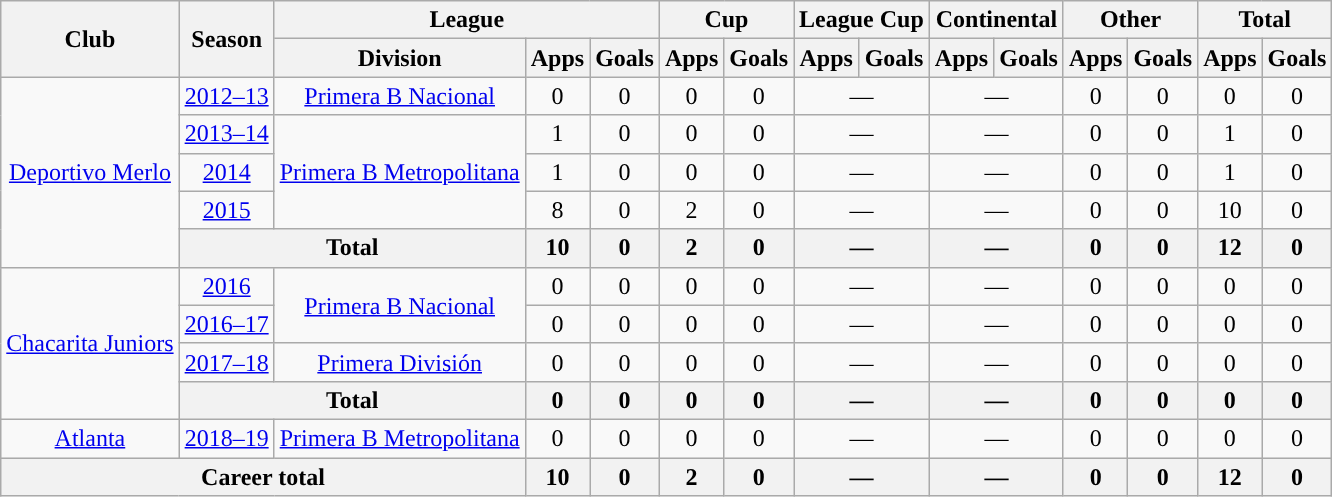<table class="wikitable" style="text-align:center">
<tr>
<th rowspan="2">Club</th>
<th rowspan="2">Season</th>
<th colspan="3">League</th>
<th colspan="2">Cup</th>
<th colspan="2">League Cup</th>
<th colspan="2">Continental</th>
<th colspan="2">Other</th>
<th colspan="2">Total</th>
</tr>
<tr>
<th>Division</th>
<th>Apps</th>
<th>Goals</th>
<th>Apps</th>
<th>Goals</th>
<th>Apps</th>
<th>Goals</th>
<th>Apps</th>
<th>Goals</th>
<th>Apps</th>
<th>Goals</th>
<th>Apps</th>
<th>Goals</th>
</tr>
<tr>
<td rowspan="5"><a href='#'>Deportivo Merlo</a></td>
<td><a href='#'>2012–13</a></td>
<td rowspan="1"><a href='#'>Primera B Nacional</a></td>
<td>0</td>
<td>0</td>
<td>0</td>
<td>0</td>
<td colspan="2">—</td>
<td colspan="2">—</td>
<td>0</td>
<td>0</td>
<td>0</td>
<td>0</td>
</tr>
<tr>
<td><a href='#'>2013–14</a></td>
<td rowspan="3"><a href='#'>Primera B Metropolitana</a></td>
<td>1</td>
<td>0</td>
<td>0</td>
<td>0</td>
<td colspan="2">—</td>
<td colspan="2">—</td>
<td>0</td>
<td>0</td>
<td>1</td>
<td>0</td>
</tr>
<tr>
<td><a href='#'>2014</a></td>
<td>1</td>
<td>0</td>
<td>0</td>
<td>0</td>
<td colspan="2">—</td>
<td colspan="2">—</td>
<td>0</td>
<td>0</td>
<td>1</td>
<td>0</td>
</tr>
<tr>
<td><a href='#'>2015</a></td>
<td>8</td>
<td>0</td>
<td>2</td>
<td>0</td>
<td colspan="2">—</td>
<td colspan="2">—</td>
<td>0</td>
<td>0</td>
<td>10</td>
<td>0</td>
</tr>
<tr>
<th colspan="2">Total</th>
<th>10</th>
<th>0</th>
<th>2</th>
<th>0</th>
<th colspan="2">—</th>
<th colspan="2">—</th>
<th>0</th>
<th>0</th>
<th>12</th>
<th>0</th>
</tr>
<tr>
<td rowspan="4"><a href='#'>Chacarita Juniors</a></td>
<td><a href='#'>2016</a></td>
<td rowspan="2"><a href='#'>Primera B Nacional</a></td>
<td>0</td>
<td>0</td>
<td>0</td>
<td>0</td>
<td colspan="2">—</td>
<td colspan="2">—</td>
<td>0</td>
<td>0</td>
<td>0</td>
<td>0</td>
</tr>
<tr>
<td><a href='#'>2016–17</a></td>
<td>0</td>
<td>0</td>
<td>0</td>
<td>0</td>
<td colspan="2">—</td>
<td colspan="2">—</td>
<td>0</td>
<td>0</td>
<td>0</td>
<td>0</td>
</tr>
<tr>
<td><a href='#'>2017–18</a></td>
<td rowspan="1"><a href='#'>Primera División</a></td>
<td>0</td>
<td>0</td>
<td>0</td>
<td>0</td>
<td colspan="2">—</td>
<td colspan="2">—</td>
<td>0</td>
<td>0</td>
<td>0</td>
<td>0</td>
</tr>
<tr>
<th colspan="2">Total</th>
<th>0</th>
<th>0</th>
<th>0</th>
<th>0</th>
<th colspan="2">—</th>
<th colspan="2">—</th>
<th>0</th>
<th>0</th>
<th>0</th>
<th>0</th>
</tr>
<tr>
<td rowspan="1"><a href='#'>Atlanta</a></td>
<td><a href='#'>2018–19</a></td>
<td rowspan="1"><a href='#'>Primera B Metropolitana</a></td>
<td>0</td>
<td>0</td>
<td>0</td>
<td>0</td>
<td colspan="2">—</td>
<td colspan="2">—</td>
<td>0</td>
<td>0</td>
<td>0</td>
<td>0</td>
</tr>
<tr>
<th colspan="3">Career total</th>
<th>10</th>
<th>0</th>
<th>2</th>
<th>0</th>
<th colspan="2">—</th>
<th colspan="2">—</th>
<th>0</th>
<th>0</th>
<th>12</th>
<th>0</th>
</tr>
</table>
